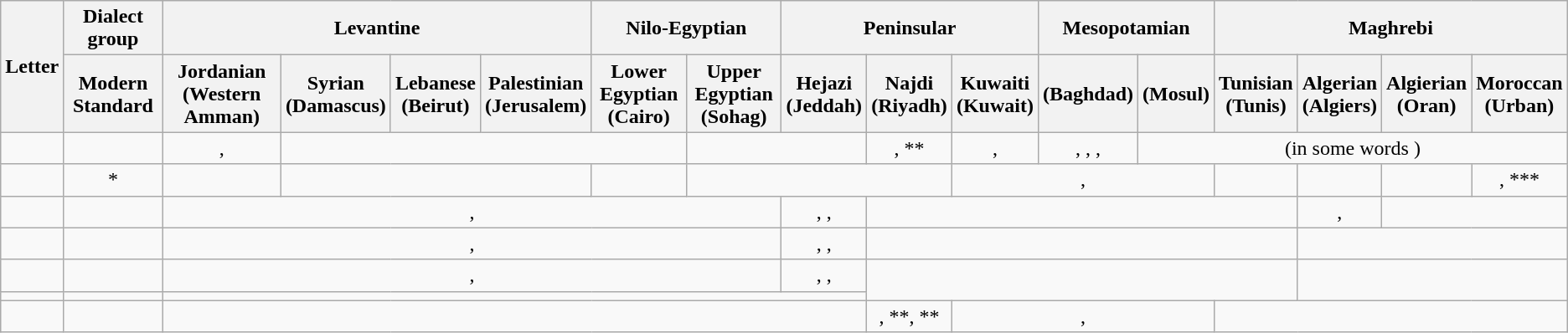<table class="wikitable" style="text-align: center;">
<tr>
<th rowspan="2">Letter</th>
<th>Dialect group</th>
<th colspan="4">Levantine</th>
<th colspan="2">Nilo-Egyptian</th>
<th colspan="3">Peninsular</th>
<th colspan="2">Mesopotamian</th>
<th colspan="4">Maghrebi</th>
</tr>
<tr>
<th>Modern Standard</th>
<th>Jordanian (Western Amman)</th>
<th>Syrian<br>(Damascus)</th>
<th>Lebanese<br>(Beirut)</th>
<th>Palestinian<br>(Jerusalem)</th>
<th>Lower Egyptian<br>(Cairo)</th>
<th>Upper Egyptian<br>(Sohag)</th>
<th>Hejazi<br>(Jeddah)</th>
<th>Najdi<br>(Riyadh)</th>
<th>Kuwaiti<br>(Kuwait)</th>
<th>(Baghdad)</th>
<th>(Mosul)</th>
<th>Tunisian<br>(Tunis)</th>
<th>Algerian<br>(Algiers)</th>
<th>Algierian<br>(Oran)</th>
<th>Moroccan<br>(Urban)</th>
</tr>
<tr>
<td><big></big></td>
<td></td>
<td>, </td>
<td colspan="4"></td>
<td colspan="2"></td>
<td>, **</td>
<td>, </td>
<td>, ,  , </td>
<td colspan="5"> (in some words )</td>
</tr>
<tr>
<td></td>
<td>*</td>
<td></td>
<td colspan="3"></td>
<td></td>
<td colspan="3"></td>
<td colspan="3">, </td>
<td></td>
<td></td>
<td></td>
<td>, ***</td>
</tr>
<tr>
<td><big></big></td>
<td></td>
<td colspan="6">,</td>
<td>, , </td>
<td colspan="5"></td>
<td>, </td>
<td colspan="2"></td>
</tr>
<tr>
<td><big></big></td>
<td></td>
<td colspan="6">,</td>
<td>, , </td>
<td colspan="5"></td>
<td colspan="3"></td>
</tr>
<tr>
<td></td>
<td></td>
<td colspan="6">, </td>
<td>, , </td>
<td colspan="5" rowspan="2"></td>
<td rowspan="2" colspan="3"></td>
</tr>
<tr>
<td></td>
<td></td>
<td colspan="7"></td>
</tr>
<tr>
<td></td>
<td></td>
<td colspan="7"></td>
<td>, **, **</td>
<td colspan="3">, </td>
<td colspan="4"></td>
</tr>
</table>
